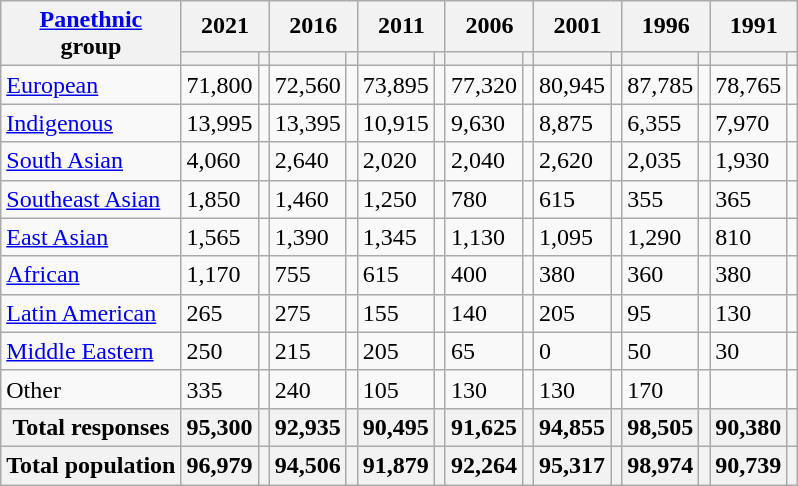<table class="wikitable collapsible sortable">
<tr>
<th rowspan="2"><a href='#'>Panethnic</a><br>group</th>
<th colspan="2">2021</th>
<th colspan="2">2016</th>
<th colspan="2">2011</th>
<th colspan="2">2006</th>
<th colspan="2">2001</th>
<th colspan="2">1996</th>
<th colspan="2">1991</th>
</tr>
<tr>
<th><a href='#'></a></th>
<th></th>
<th></th>
<th></th>
<th></th>
<th></th>
<th></th>
<th></th>
<th></th>
<th></th>
<th></th>
<th></th>
<th></th>
<th></th>
</tr>
<tr>
<td><a href='#'>European</a></td>
<td>71,800</td>
<td></td>
<td>72,560</td>
<td></td>
<td>73,895</td>
<td></td>
<td>77,320</td>
<td></td>
<td>80,945</td>
<td></td>
<td>87,785</td>
<td></td>
<td>78,765</td>
<td></td>
</tr>
<tr>
<td><a href='#'>Indigenous</a></td>
<td>13,995</td>
<td></td>
<td>13,395</td>
<td></td>
<td>10,915</td>
<td></td>
<td>9,630</td>
<td></td>
<td>8,875</td>
<td></td>
<td>6,355</td>
<td></td>
<td>7,970</td>
<td></td>
</tr>
<tr>
<td><a href='#'>South Asian</a></td>
<td>4,060</td>
<td></td>
<td>2,640</td>
<td></td>
<td>2,020</td>
<td></td>
<td>2,040</td>
<td></td>
<td>2,620</td>
<td></td>
<td>2,035</td>
<td></td>
<td>1,930</td>
<td></td>
</tr>
<tr>
<td><a href='#'>Southeast Asian</a></td>
<td>1,850</td>
<td></td>
<td>1,460</td>
<td></td>
<td>1,250</td>
<td></td>
<td>780</td>
<td></td>
<td>615</td>
<td></td>
<td>355</td>
<td></td>
<td>365</td>
<td></td>
</tr>
<tr>
<td><a href='#'>East Asian</a></td>
<td>1,565</td>
<td></td>
<td>1,390</td>
<td></td>
<td>1,345</td>
<td></td>
<td>1,130</td>
<td></td>
<td>1,095</td>
<td></td>
<td>1,290</td>
<td></td>
<td>810</td>
<td></td>
</tr>
<tr>
<td><a href='#'>African</a></td>
<td>1,170</td>
<td></td>
<td>755</td>
<td></td>
<td>615</td>
<td></td>
<td>400</td>
<td></td>
<td>380</td>
<td></td>
<td>360</td>
<td></td>
<td>380</td>
<td></td>
</tr>
<tr>
<td><a href='#'>Latin American</a></td>
<td>265</td>
<td></td>
<td>275</td>
<td></td>
<td>155</td>
<td></td>
<td>140</td>
<td></td>
<td>205</td>
<td></td>
<td>95</td>
<td></td>
<td>130</td>
<td></td>
</tr>
<tr>
<td><a href='#'>Middle Eastern</a></td>
<td>250</td>
<td></td>
<td>215</td>
<td></td>
<td>205</td>
<td></td>
<td>65</td>
<td></td>
<td>0</td>
<td></td>
<td>50</td>
<td></td>
<td>30</td>
<td></td>
</tr>
<tr>
<td>Other</td>
<td>335</td>
<td></td>
<td>240</td>
<td></td>
<td>105</td>
<td></td>
<td>130</td>
<td></td>
<td>130</td>
<td></td>
<td>170</td>
<td></td>
<td></td>
<td></td>
</tr>
<tr>
<th>Total responses</th>
<th>95,300</th>
<th></th>
<th>92,935</th>
<th></th>
<th>90,495</th>
<th></th>
<th>91,625</th>
<th></th>
<th>94,855</th>
<th></th>
<th>98,505</th>
<th></th>
<th>90,380</th>
<th></th>
</tr>
<tr>
<th>Total population</th>
<th>96,979</th>
<th></th>
<th>94,506</th>
<th></th>
<th>91,879</th>
<th></th>
<th>92,264</th>
<th></th>
<th>95,317</th>
<th></th>
<th>98,974</th>
<th></th>
<th>90,739</th>
<th></th>
</tr>
</table>
